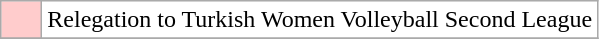<table class="wikitable">
<tr>
<td bgcolor="#FFCCCC" width="20"></td>
<td bgcolor="#ffffff" align="left">Relegation to Turkish Women Volleyball Second League</td>
</tr>
<tr>
</tr>
</table>
